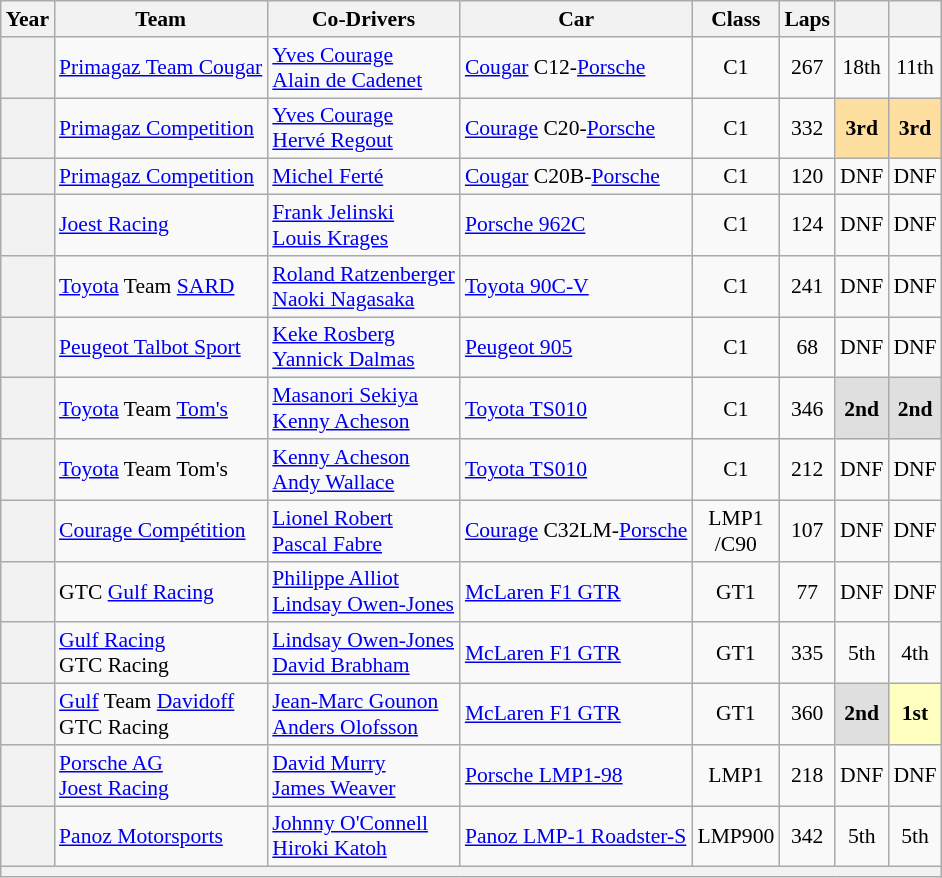<table class="wikitable" style="text-align:center; font-size:90%">
<tr>
<th>Year</th>
<th>Team</th>
<th>Co-Drivers</th>
<th>Car</th>
<th>Class</th>
<th>Laps</th>
<th></th>
<th></th>
</tr>
<tr>
<th></th>
<td align="left" nowrap> <a href='#'>Primagaz Team Cougar</a></td>
<td align="left" nowrap> <a href='#'>Yves Courage</a><br> <a href='#'>Alain de Cadenet</a></td>
<td align="left" nowrap><a href='#'>Cougar</a> C12-<a href='#'>Porsche</a></td>
<td>C1</td>
<td>267</td>
<td>18th</td>
<td>11th</td>
</tr>
<tr>
<th></th>
<td align="left" nowrap> <a href='#'>Primagaz Competition</a></td>
<td align="left" nowrap> <a href='#'>Yves Courage</a><br> <a href='#'>Hervé Regout</a></td>
<td align="left" nowrap><a href='#'>Courage</a> C20-<a href='#'>Porsche</a></td>
<td>C1</td>
<td>332</td>
<td style="background:#FFDF9F;"><strong>3rd</strong></td>
<td style="background:#FFDF9F;"><strong>3rd</strong></td>
</tr>
<tr>
<th></th>
<td align="left" nowrap> <a href='#'>Primagaz Competition</a></td>
<td align="left" nowrap> <a href='#'>Michel Ferté</a></td>
<td align="left" nowrap><a href='#'>Cougar</a> C20B-<a href='#'>Porsche</a></td>
<td>C1</td>
<td>120</td>
<td>DNF</td>
<td>DNF</td>
</tr>
<tr>
<th></th>
<td align="left" nowrap> <a href='#'>Joest Racing</a></td>
<td align="left" nowrap> <a href='#'>Frank Jelinski</a><br> <a href='#'>Louis Krages</a></td>
<td align="left" nowrap><a href='#'>Porsche 962C</a></td>
<td>C1</td>
<td>124</td>
<td>DNF</td>
<td>DNF</td>
</tr>
<tr>
<th></th>
<td align="left" nowrap> <a href='#'>Toyota</a> Team <a href='#'>SARD</a></td>
<td align="left" nowrap> <a href='#'>Roland Ratzenberger</a><br> <a href='#'>Naoki Nagasaka</a></td>
<td align="left" nowrap><a href='#'>Toyota 90C-V</a></td>
<td>C1</td>
<td>241</td>
<td>DNF</td>
<td>DNF</td>
</tr>
<tr>
<th></th>
<td align="left" nowrap> <a href='#'>Peugeot Talbot Sport</a></td>
<td align="left" nowrap> <a href='#'>Keke Rosberg</a><br> <a href='#'>Yannick Dalmas</a></td>
<td align="left" nowrap><a href='#'>Peugeot 905</a></td>
<td>C1</td>
<td>68</td>
<td>DNF</td>
<td>DNF</td>
</tr>
<tr>
<th></th>
<td align="left" nowrap> <a href='#'>Toyota</a> Team <a href='#'>Tom's</a></td>
<td align="left" nowrap> <a href='#'>Masanori Sekiya</a><br> <a href='#'>Kenny Acheson</a></td>
<td align="left" nowrap><a href='#'>Toyota TS010</a></td>
<td>C1</td>
<td>346</td>
<td style="background:#DFDFDF;"><strong>2nd</strong></td>
<td style="background:#DFDFDF;"><strong>2nd</strong></td>
</tr>
<tr>
<th></th>
<td align="left" nowrap> <a href='#'>Toyota</a> Team Tom's</td>
<td align="left" nowrap> <a href='#'>Kenny Acheson</a><br> <a href='#'>Andy Wallace</a></td>
<td align="left" nowrap><a href='#'>Toyota TS010</a></td>
<td>C1</td>
<td>212</td>
<td>DNF</td>
<td>DNF</td>
</tr>
<tr>
<th></th>
<td align="left" nowrap> <a href='#'>Courage Compétition</a></td>
<td align="left" nowrap> <a href='#'>Lionel Robert</a><br> <a href='#'>Pascal Fabre</a></td>
<td align="left" nowrap><a href='#'>Courage</a> C32LM-<a href='#'>Porsche</a></td>
<td>LMP1<br>/C90</td>
<td>107</td>
<td>DNF</td>
<td>DNF</td>
</tr>
<tr>
<th></th>
<td align="left" nowrap> GTC <a href='#'>Gulf Racing</a></td>
<td align="left" nowrap> <a href='#'>Philippe Alliot</a><br> <a href='#'>Lindsay Owen-Jones</a></td>
<td align="left" nowrap><a href='#'>McLaren F1 GTR</a></td>
<td>GT1</td>
<td>77</td>
<td>DNF</td>
<td>DNF</td>
</tr>
<tr>
<th></th>
<td align="left" nowrap> <a href='#'>Gulf Racing</a><br> GTC Racing</td>
<td align="left" nowrap> <a href='#'>Lindsay Owen-Jones</a><br> <a href='#'>David Brabham</a></td>
<td align="left" nowrap><a href='#'>McLaren F1 GTR</a></td>
<td>GT1</td>
<td>335</td>
<td>5th</td>
<td>4th</td>
</tr>
<tr>
<th></th>
<td align="left" nowrap> <a href='#'>Gulf</a> Team <a href='#'>Davidoff</a><br> GTC Racing</td>
<td align="left" nowrap> <a href='#'>Jean-Marc Gounon</a><br> <a href='#'>Anders Olofsson</a></td>
<td align="left" nowrap><a href='#'>McLaren F1 GTR</a></td>
<td>GT1</td>
<td>360</td>
<td style="background:#DFDFDF;"><strong>2nd</strong></td>
<td style="background:#FFFFBF;"><strong>1st</strong></td>
</tr>
<tr>
<th></th>
<td align="left" nowrap> <a href='#'>Porsche AG</a><br> <a href='#'>Joest Racing</a></td>
<td align="left" nowrap> <a href='#'>David Murry</a><br> <a href='#'>James Weaver</a></td>
<td align="left" nowrap><a href='#'>Porsche LMP1-98</a></td>
<td>LMP1</td>
<td>218</td>
<td>DNF</td>
<td>DNF</td>
</tr>
<tr>
<th></th>
<td align="left" nowrap> <a href='#'>Panoz Motorsports</a></td>
<td align="left" nowrap> <a href='#'>Johnny O'Connell</a><br> <a href='#'>Hiroki Katoh</a></td>
<td align="left" nowrap><a href='#'>Panoz LMP-1 Roadster-S</a></td>
<td>LMP900</td>
<td>342</td>
<td>5th</td>
<td>5th</td>
</tr>
<tr>
<th colspan="8"></th>
</tr>
</table>
